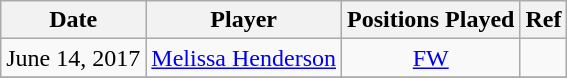<table class=wikitable>
<tr>
<th>Date</th>
<th>Player</th>
<th>Positions Played</th>
<th>Ref</th>
</tr>
<tr>
<td>June 14, 2017</td>
<td><a href='#'>Melissa Henderson</a></td>
<td align=center><a href='#'>FW</a></td>
<td></td>
</tr>
<tr>
</tr>
</table>
